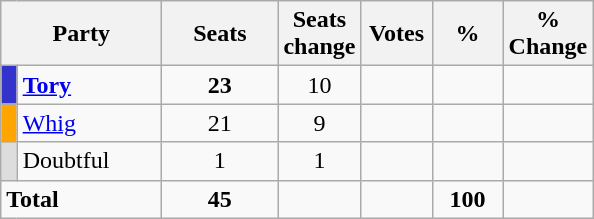<table class="wikitable sortable">
<tr>
<th style="width:100px" colspan=2>Party</th>
<th style="width:70px;">Seats</th>
<th style="width:40px;">Seats change</th>
<th style="width:40px;">Votes</th>
<th style="width:40px;">%</th>
<th style="width:40px;">% Change</th>
</tr>
<tr>
<td bgcolor="#3333CC"></td>
<td><strong><a href='#'>Tory</a></strong></td>
<td align=center><strong>23</strong></td>
<td align=center> 10</td>
<td align=center></td>
<td align=center></td>
<td align=center></td>
</tr>
<tr>
<td bgcolor="#FFA500"></td>
<td><a href='#'>Whig</a></td>
<td align=center>21</td>
<td align=center> 9</td>
<td align=center></td>
<td align=center></td>
<td align=center></td>
</tr>
<tr>
<td bgcolor="#DDDDDD"></td>
<td>Doubtful</td>
<td align=center>1</td>
<td align=center> 1</td>
<td align=center></td>
<td align=center></td>
<td align=center></td>
</tr>
<tr>
<td colspan=2><strong>Total</strong></td>
<td align=center><strong>45</strong></td>
<td align=center></td>
<td align=center></td>
<td align=center><strong>100</strong></td>
<td align=center></td>
</tr>
</table>
